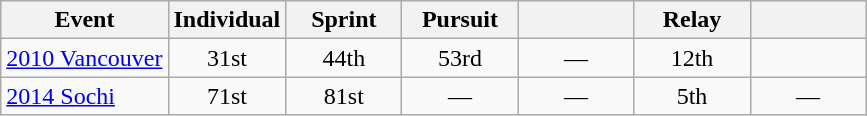<table class="wikitable" style="text-align: center;">
<tr ">
<th>Event</th>
<th style="width:70px;">Individual</th>
<th style="width:70px;">Sprint</th>
<th style="width:70px;">Pursuit</th>
<th style="width:70px;"></th>
<th style="width:70px;">Relay</th>
<th style="width:70px;"></th>
</tr>
<tr>
<td align=left> <a href='#'>2010 Vancouver</a></td>
<td>31st</td>
<td>44th</td>
<td>53rd</td>
<td>—</td>
<td>12th</td>
<td></td>
</tr>
<tr>
<td align=left> <a href='#'>2014 Sochi</a></td>
<td>71st</td>
<td>81st</td>
<td>—</td>
<td>—</td>
<td>5th</td>
<td>—</td>
</tr>
</table>
